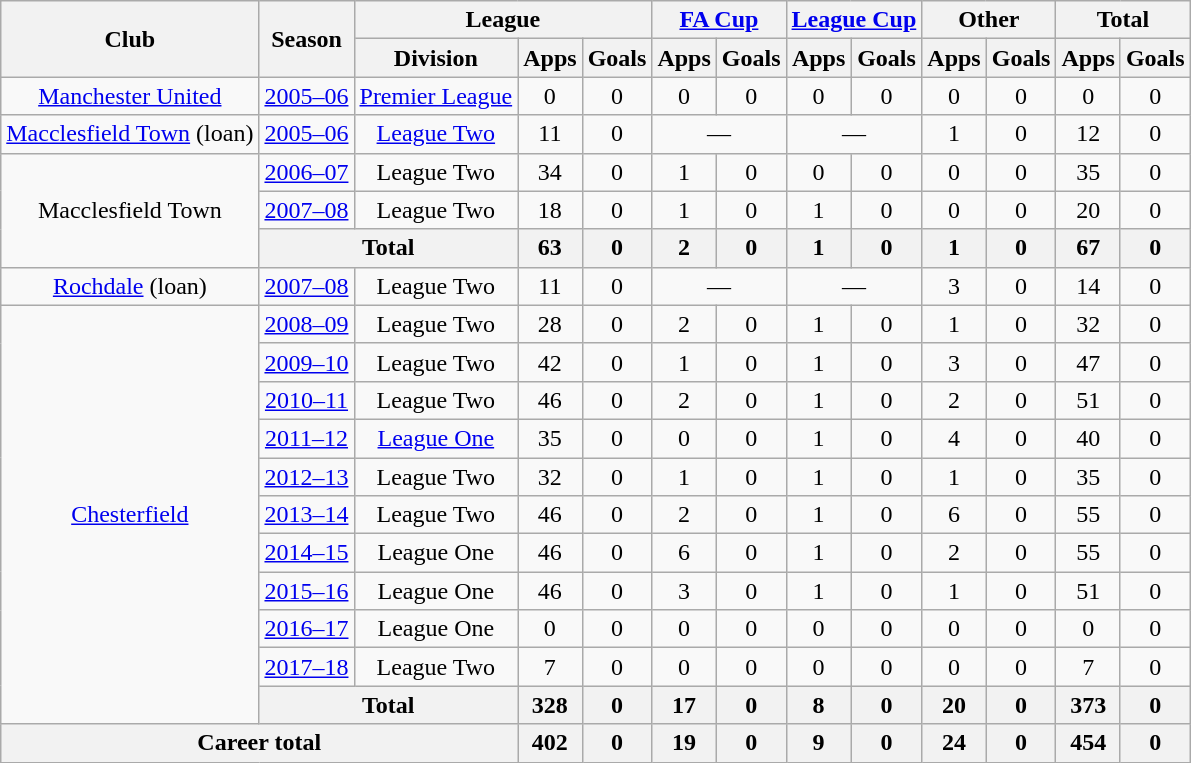<table class=wikitable style="text-align:center">
<tr>
<th rowspan=2>Club</th>
<th rowspan=2>Season</th>
<th colspan=3>League</th>
<th colspan=2><a href='#'>FA Cup</a></th>
<th colspan=2><a href='#'>League Cup</a></th>
<th colspan=2>Other</th>
<th colspan=2>Total</th>
</tr>
<tr>
<th>Division</th>
<th>Apps</th>
<th>Goals</th>
<th>Apps</th>
<th>Goals</th>
<th>Apps</th>
<th>Goals</th>
<th>Apps</th>
<th>Goals</th>
<th>Apps</th>
<th>Goals</th>
</tr>
<tr>
<td><a href='#'>Manchester United</a></td>
<td><a href='#'>2005–06</a></td>
<td><a href='#'>Premier League</a></td>
<td>0</td>
<td>0</td>
<td>0</td>
<td>0</td>
<td>0</td>
<td>0</td>
<td>0</td>
<td>0</td>
<td>0</td>
<td>0</td>
</tr>
<tr>
<td><a href='#'>Macclesfield Town</a> (loan)</td>
<td><a href='#'>2005–06</a></td>
<td><a href='#'>League Two</a></td>
<td>11</td>
<td>0</td>
<td colspan=2>—</td>
<td colspan=2>—</td>
<td>1</td>
<td>0</td>
<td>12</td>
<td>0</td>
</tr>
<tr>
<td rowspan=3>Macclesfield Town</td>
<td><a href='#'>2006–07</a></td>
<td>League Two</td>
<td>34</td>
<td>0</td>
<td>1</td>
<td>0</td>
<td>0</td>
<td>0</td>
<td>0</td>
<td>0</td>
<td>35</td>
<td>0</td>
</tr>
<tr>
<td><a href='#'>2007–08</a></td>
<td>League Two</td>
<td>18</td>
<td>0</td>
<td>1</td>
<td>0</td>
<td>1</td>
<td>0</td>
<td>0</td>
<td>0</td>
<td>20</td>
<td>0</td>
</tr>
<tr>
<th colspan=2>Total</th>
<th>63</th>
<th>0</th>
<th>2</th>
<th>0</th>
<th>1</th>
<th>0</th>
<th>1</th>
<th>0</th>
<th>67</th>
<th>0</th>
</tr>
<tr>
<td><a href='#'>Rochdale</a> (loan)</td>
<td><a href='#'>2007–08</a></td>
<td>League Two</td>
<td>11</td>
<td>0</td>
<td colspan=2>—</td>
<td colspan=2>—</td>
<td>3</td>
<td>0</td>
<td>14</td>
<td>0</td>
</tr>
<tr>
<td rowspan=11><a href='#'>Chesterfield</a></td>
<td><a href='#'>2008–09</a></td>
<td>League Two</td>
<td>28</td>
<td>0</td>
<td>2</td>
<td>0</td>
<td>1</td>
<td>0</td>
<td>1</td>
<td>0</td>
<td>32</td>
<td>0</td>
</tr>
<tr>
<td><a href='#'>2009–10</a></td>
<td>League Two</td>
<td>42</td>
<td>0</td>
<td>1</td>
<td>0</td>
<td>1</td>
<td>0</td>
<td>3</td>
<td>0</td>
<td>47</td>
<td>0</td>
</tr>
<tr>
<td><a href='#'>2010–11</a></td>
<td>League Two</td>
<td>46</td>
<td>0</td>
<td>2</td>
<td>0</td>
<td>1</td>
<td>0</td>
<td>2</td>
<td>0</td>
<td>51</td>
<td>0</td>
</tr>
<tr>
<td><a href='#'>2011–12</a></td>
<td><a href='#'>League One</a></td>
<td>35</td>
<td>0</td>
<td>0</td>
<td>0</td>
<td>1</td>
<td>0</td>
<td>4</td>
<td>0</td>
<td>40</td>
<td>0</td>
</tr>
<tr>
<td><a href='#'>2012–13</a></td>
<td>League Two</td>
<td>32</td>
<td>0</td>
<td>1</td>
<td>0</td>
<td>1</td>
<td>0</td>
<td>1</td>
<td>0</td>
<td>35</td>
<td>0</td>
</tr>
<tr>
<td><a href='#'>2013–14</a></td>
<td>League Two</td>
<td>46</td>
<td>0</td>
<td>2</td>
<td>0</td>
<td>1</td>
<td>0</td>
<td>6</td>
<td>0</td>
<td>55</td>
<td>0</td>
</tr>
<tr>
<td><a href='#'>2014–15</a></td>
<td>League One</td>
<td>46</td>
<td>0</td>
<td>6</td>
<td>0</td>
<td>1</td>
<td>0</td>
<td>2</td>
<td>0</td>
<td>55</td>
<td>0</td>
</tr>
<tr>
<td><a href='#'>2015–16</a></td>
<td>League One</td>
<td>46</td>
<td>0</td>
<td>3</td>
<td>0</td>
<td>1</td>
<td>0</td>
<td>1</td>
<td>0</td>
<td>51</td>
<td>0</td>
</tr>
<tr>
<td><a href='#'>2016–17</a></td>
<td>League One</td>
<td>0</td>
<td>0</td>
<td>0</td>
<td>0</td>
<td>0</td>
<td>0</td>
<td>0</td>
<td>0</td>
<td>0</td>
<td>0</td>
</tr>
<tr>
<td><a href='#'>2017–18</a></td>
<td>League Two</td>
<td>7</td>
<td>0</td>
<td>0</td>
<td>0</td>
<td>0</td>
<td>0</td>
<td>0</td>
<td>0</td>
<td>7</td>
<td>0</td>
</tr>
<tr>
<th colspan=2>Total</th>
<th>328</th>
<th>0</th>
<th>17</th>
<th>0</th>
<th>8</th>
<th>0</th>
<th>20</th>
<th>0</th>
<th>373</th>
<th>0</th>
</tr>
<tr>
<th colspan=3>Career total</th>
<th>402</th>
<th>0</th>
<th>19</th>
<th>0</th>
<th>9</th>
<th>0</th>
<th>24</th>
<th>0</th>
<th>454</th>
<th>0</th>
</tr>
</table>
